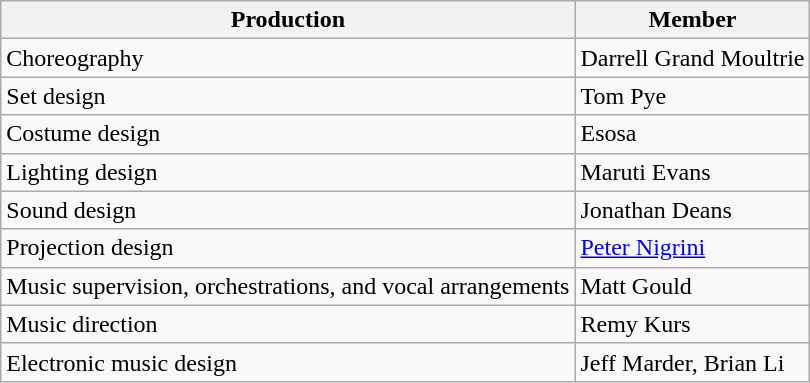<table class="wikitable">
<tr>
<th>Production</th>
<th>Member</th>
</tr>
<tr>
<td>Choreography</td>
<td>Darrell Grand Moultrie</td>
</tr>
<tr>
<td>Set design</td>
<td>Tom Pye</td>
</tr>
<tr>
<td>Costume design</td>
<td>Esosa</td>
</tr>
<tr>
<td>Lighting design</td>
<td>Maruti Evans</td>
</tr>
<tr>
<td>Sound design</td>
<td>Jonathan Deans</td>
</tr>
<tr>
<td>Projection design</td>
<td><a href='#'>Peter Nigrini</a></td>
</tr>
<tr>
<td>Music supervision, orchestrations, and vocal arrangements</td>
<td>Matt Gould</td>
</tr>
<tr>
<td>Music direction</td>
<td>Remy Kurs</td>
</tr>
<tr>
<td>Electronic music design</td>
<td>Jeff Marder, Brian Li</td>
</tr>
</table>
